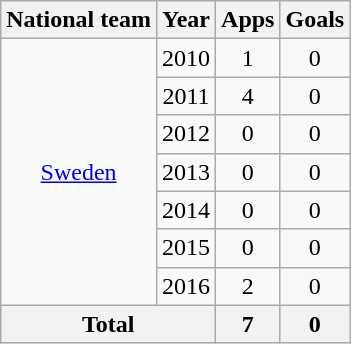<table class="wikitable" style="text-align:center">
<tr>
<th>National team</th>
<th>Year</th>
<th>Apps</th>
<th>Goals</th>
</tr>
<tr>
<td rowspan="7"><a href='#'>Sweden</a></td>
<td>2010</td>
<td>1</td>
<td>0</td>
</tr>
<tr>
<td>2011</td>
<td>4</td>
<td>0</td>
</tr>
<tr>
<td>2012</td>
<td>0</td>
<td>0</td>
</tr>
<tr>
<td>2013</td>
<td>0</td>
<td>0</td>
</tr>
<tr>
<td>2014</td>
<td>0</td>
<td>0</td>
</tr>
<tr>
<td>2015</td>
<td>0</td>
<td>0</td>
</tr>
<tr>
<td>2016</td>
<td>2</td>
<td>0</td>
</tr>
<tr>
<th colspan="2">Total</th>
<th>7</th>
<th>0</th>
</tr>
</table>
